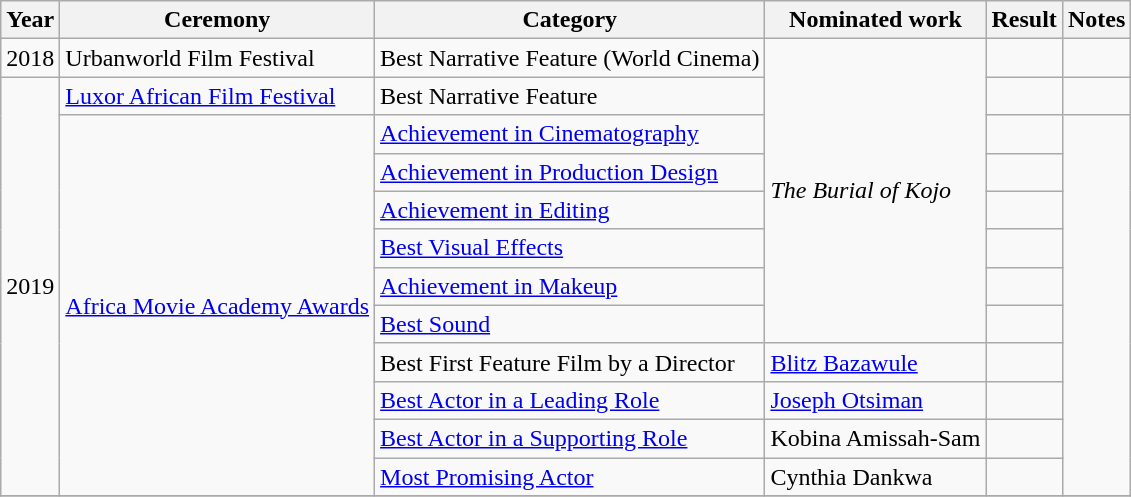<table class="wikitable">
<tr>
<th>Year</th>
<th>Ceremony</th>
<th>Category</th>
<th>Nominated work</th>
<th>Result</th>
<th>Notes</th>
</tr>
<tr>
<td>2018</td>
<td>Urbanworld Film Festival</td>
<td>Best Narrative Feature (World Cinema)</td>
<td rowspan=8><em> The Burial of Kojo</em></td>
<td></td>
<td></td>
</tr>
<tr>
<td rowspan=11>2019</td>
<td><a href='#'>Luxor African Film Festival</a></td>
<td>Best Narrative Feature</td>
<td></td>
<td></td>
</tr>
<tr>
<td rowspan=10><a href='#'>Africa Movie Academy Awards</a></td>
<td><a href='#'>Achievement in Cinematography</a></td>
<td></td>
<td rowspan=10></td>
</tr>
<tr>
<td><a href='#'>Achievement in Production Design</a></td>
<td></td>
</tr>
<tr>
<td><a href='#'>Achievement in Editing</a></td>
<td></td>
</tr>
<tr>
<td><a href='#'>Best Visual Effects</a></td>
<td></td>
</tr>
<tr>
<td><a href='#'>Achievement in Makeup</a></td>
<td></td>
</tr>
<tr>
<td><a href='#'>Best Sound</a></td>
<td></td>
</tr>
<tr>
<td>Best First Feature Film by a Director</td>
<td><a href='#'>Blitz Bazawule</a></td>
<td></td>
</tr>
<tr>
<td><a href='#'>Best Actor in a Leading Role</a></td>
<td><a href='#'>Joseph Otsiman</a></td>
<td></td>
</tr>
<tr>
<td><a href='#'>Best Actor in a Supporting Role</a></td>
<td>Kobina Amissah-Sam</td>
<td></td>
</tr>
<tr>
<td><a href='#'>Most Promising Actor</a></td>
<td>Cynthia Dankwa</td>
<td></td>
</tr>
<tr>
</tr>
</table>
